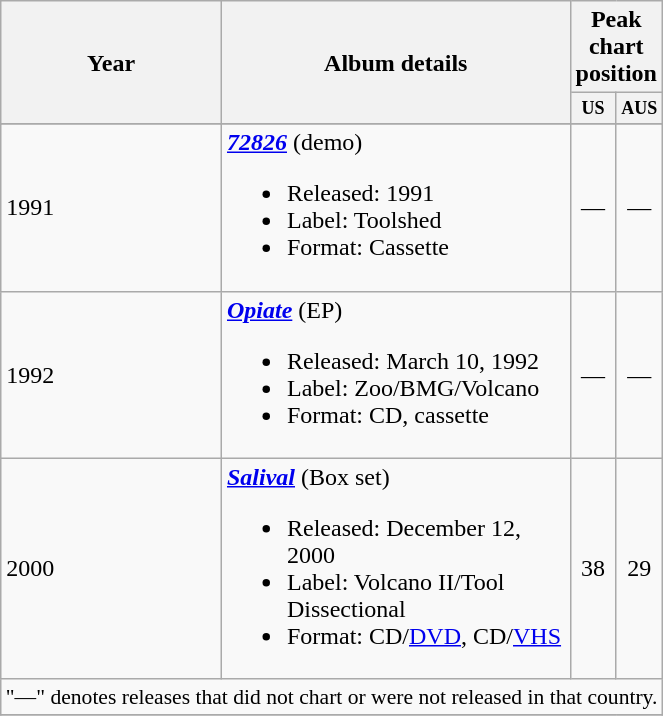<table class="wikitable">
<tr>
<th rowspan="2">Year</th>
<th rowspan="2" width="225">Album details</th>
<th colspan="2">Peak chart position</th>
</tr>
<tr>
<th style="width:2em;font-size:75%">US<br></th>
<th style="width:2em;font-size:75%">AUS<br></th>
</tr>
<tr>
</tr>
<tr>
<td>1991</td>
<td align="left"><strong><em><a href='#'>72826</a></em></strong> (demo)<br><ul><li>Released: 1991</li><li>Label: Toolshed</li><li>Format: Cassette</li></ul></td>
<td align="center">—</td>
<td align="center">—</td>
</tr>
<tr>
<td>1992</td>
<td align="left"><strong><em><a href='#'>Opiate</a></em></strong> (EP)<br><ul><li>Released: March 10, 1992</li><li>Label: Zoo/BMG/Volcano</li><li>Format: CD, cassette</li></ul></td>
<td align="center">—</td>
<td align="center">—</td>
</tr>
<tr>
<td>2000</td>
<td align="left"><strong><em><a href='#'>Salival</a></em></strong> (Box set)<br><ul><li>Released: December 12, 2000</li><li>Label: Volcano II/Tool Dissectional</li><li>Format: CD/<a href='#'>DVD</a>, CD/<a href='#'>VHS</a></li></ul></td>
<td align="center">38</td>
<td align="center">29</td>
</tr>
<tr>
<td colspan="4" align="center" style="font-size:90%">"—" denotes releases that did not chart or were not released in that country.</td>
</tr>
<tr>
</tr>
</table>
